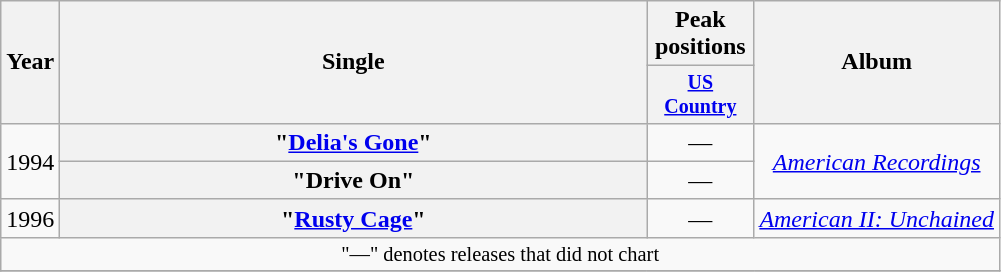<table class="wikitable plainrowheaders" style="text-align:center;">
<tr>
<th rowspan="2">Year</th>
<th rowspan="2" style="width:24em;">Single</th>
<th colspan="1">Peak positions</th>
<th rowspan="2">Album</th>
</tr>
<tr style="font-size:smaller;">
<th width="65"><a href='#'>US Country</a><br></th>
</tr>
<tr>
<td rowspan="2">1994</td>
<th scope="row">"<a href='#'>Delia's Gone</a>"</th>
<td>—</td>
<td rowspan="2"><em><a href='#'>American Recordings</a></em></td>
</tr>
<tr>
<th scope="row">"Drive On"</th>
<td>—</td>
</tr>
<tr>
<td>1996</td>
<th scope="row">"<a href='#'>Rusty Cage</a>"</th>
<td>—</td>
<td><em><a href='#'>American II: Unchained</a></em></td>
</tr>
<tr>
<td colspan="4" style="font-size:85%">"—" denotes releases that did not chart</td>
</tr>
<tr>
</tr>
</table>
